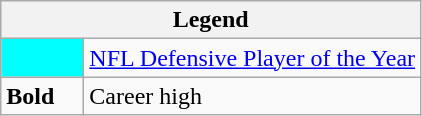<table class="wikitable mw-collapsible mw-collapsed">
<tr>
<th colspan="2">Legend</th>
</tr>
<tr>
<td style="background:#00ffff; width:3em;"></td>
<td><a href='#'>NFL Defensive Player of the Year</a></td>
</tr>
<tr>
<td><strong>Bold</strong></td>
<td>Career high</td>
</tr>
</table>
